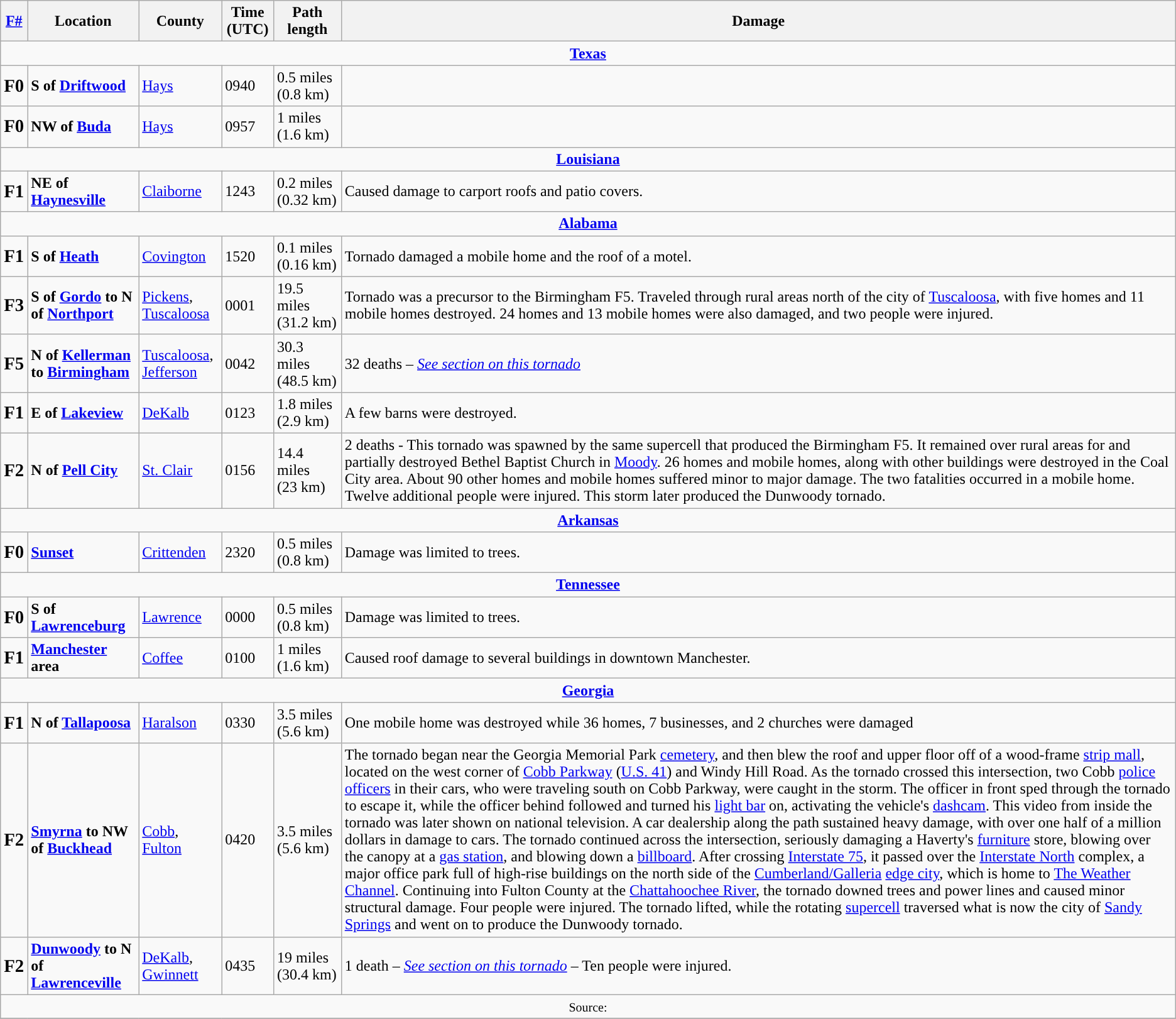<table class="wikitable">
<tr>
<th><strong><a href='#'>F#</a></strong></th>
<th><strong>Location</strong></th>
<th><strong>County</strong></th>
<th><strong>Time (UTC)</strong></th>
<th><strong>Path length</strong></th>
<th><strong>Damage</strong></th>
</tr>
<tr>
<td colspan="7" align=center><strong><a href='#'>Texas</a></strong></td>
</tr>
<tr>
<td><big><strong>F0</strong></big></td>
<td><strong>S of <a href='#'>Driftwood</a></strong></td>
<td><a href='#'>Hays</a></td>
<td>0940</td>
<td>0.5 miles <br>(0.8 km)</td>
<td></td>
</tr>
<tr>
<td><big><strong>F0</strong></big></td>
<td><strong>NW of <a href='#'>Buda</a></strong></td>
<td><a href='#'>Hays</a></td>
<td>0957</td>
<td>1 miles <br>(1.6 km)</td>
<td></td>
</tr>
<tr>
<td colspan="7" align=center><strong><a href='#'>Louisiana</a></strong></td>
</tr>
<tr>
<td><big><strong>F1</strong></big></td>
<td><strong>NE of <a href='#'>Haynesville</a></strong></td>
<td><a href='#'>Claiborne</a></td>
<td>1243</td>
<td>0.2 miles <br>(0.32 km)</td>
<td>Caused damage to carport roofs and patio covers.</td>
</tr>
<tr>
<td colspan="7" align=center><strong><a href='#'>Alabama</a></strong></td>
</tr>
<tr>
<td><big><strong>F1</strong></big></td>
<td><strong>S of <a href='#'>Heath</a></strong></td>
<td><a href='#'>Covington</a></td>
<td>1520</td>
<td>0.1 miles <br>(0.16 km)</td>
<td>Tornado damaged a mobile home and the roof of a motel.</td>
</tr>
<tr>
<td><big><strong>F3</strong></big></td>
<td><strong>S of <a href='#'>Gordo</a> to N of <a href='#'>Northport</a></strong></td>
<td><a href='#'>Pickens</a>, <a href='#'>Tuscaloosa</a></td>
<td>0001</td>
<td>19.5 miles <br>(31.2 km)</td>
<td>Tornado was a precursor to the Birmingham F5. Traveled through rural areas north of the city of <a href='#'>Tuscaloosa</a>, with five homes and 11 mobile homes destroyed. 24 homes and 13 mobile homes were also damaged, and two people were injured.</td>
</tr>
<tr>
<td><big><strong>F5</strong></big></td>
<td><strong>N of <a href='#'>Kellerman</a> to <a href='#'>Birmingham</a></strong></td>
<td><a href='#'>Tuscaloosa</a>, <a href='#'>Jefferson</a></td>
<td>0042</td>
<td>30.3 miles <br>(48.5 km)</td>
<td>32 deaths – <em><a href='#'>See section on this tornado</a></em></td>
</tr>
<tr>
<td><big><strong>F1</strong></big></td>
<td><strong>E of <a href='#'>Lakeview</a></strong></td>
<td><a href='#'>DeKalb</a></td>
<td>0123</td>
<td>1.8 miles <br>(2.9 km)</td>
<td>A few barns were destroyed.</td>
</tr>
<tr>
<td><big><strong>F2</strong></big></td>
<td><strong>N of <a href='#'>Pell City</a></strong></td>
<td><a href='#'>St. Clair</a></td>
<td>0156</td>
<td>14.4 miles <br>(23 km)</td>
<td>2 deaths - This tornado was spawned by the same supercell that produced the Birmingham F5. It remained over rural areas for  and partially destroyed Bethel Baptist Church in <a href='#'>Moody</a>. 26 homes and mobile homes, along with other buildings were destroyed in the Coal City area. About 90 other homes and mobile homes suffered minor to major damage. The two fatalities occurred in a mobile home. Twelve additional people were injured. This storm later produced the Dunwoody tornado.</td>
</tr>
<tr>
<td colspan="7" align=center><strong><a href='#'>Arkansas</a></strong></td>
</tr>
<tr>
<td><big><strong>F0</strong></big></td>
<td><strong><a href='#'>Sunset</a></strong></td>
<td><a href='#'>Crittenden</a></td>
<td>2320</td>
<td>0.5 miles <br>(0.8 km)</td>
<td>Damage was limited to trees.</td>
</tr>
<tr>
<td colspan="7" align=center><strong><a href='#'>Tennessee</a></strong></td>
</tr>
<tr>
<td><big><strong>F0</strong></big></td>
<td><strong>S of <a href='#'>Lawrenceburg</a></strong></td>
<td><a href='#'>Lawrence</a></td>
<td>0000</td>
<td>0.5 miles <br>(0.8 km)</td>
<td>Damage was limited to trees.</td>
</tr>
<tr>
<td><big><strong>F1</strong></big></td>
<td><strong><a href='#'>Manchester</a> area</strong></td>
<td><a href='#'>Coffee</a></td>
<td>0100</td>
<td>1 miles <br>(1.6 km)</td>
<td>Caused roof damage to several buildings in downtown Manchester.</td>
</tr>
<tr>
<td colspan="7" align=center><strong><a href='#'>Georgia</a></strong></td>
</tr>
<tr>
<td><big><strong>F1</strong></big></td>
<td><strong>N of <a href='#'>Tallapoosa</a></strong></td>
<td><a href='#'>Haralson</a></td>
<td>0330</td>
<td>3.5 miles <br>(5.6 km)</td>
<td>One mobile home was destroyed while 36 homes, 7 businesses, and 2 churches were damaged</td>
</tr>
<tr>
<td><big><strong>F2</strong></big></td>
<td><strong><a href='#'>Smyrna</a> to NW of <a href='#'>Buckhead</a></strong></td>
<td><a href='#'>Cobb</a>, <a href='#'>Fulton</a></td>
<td>0420</td>
<td>3.5 miles <br>(5.6 km)</td>
<td>The tornado began near the Georgia Memorial Park <a href='#'>cemetery</a>, and then blew the roof and upper floor off of a wood-frame <a href='#'>strip mall</a>, located on the west corner of <a href='#'>Cobb Parkway</a> (<a href='#'>U.S. 41</a>) and Windy Hill Road. As the tornado crossed this intersection, two Cobb <a href='#'>police officers</a> in their cars, who were traveling south on Cobb Parkway, were caught in the storm. The officer in front sped through the tornado to escape it, while the officer behind followed and turned his <a href='#'>light bar</a> on, activating the vehicle's <a href='#'>dashcam</a>. This video from inside the tornado was later shown on national television. A car dealership along the path sustained heavy damage, with over one half of a million dollars in damage to cars. The tornado continued across the intersection, seriously damaging a Haverty's <a href='#'>furniture</a> store, blowing over the canopy at a <a href='#'>gas station</a>, and blowing down a <a href='#'>billboard</a>. After crossing <a href='#'>Interstate 75</a>, it passed over the <a href='#'>Interstate North</a> complex, a major office park full of high-rise buildings on the north side of the <a href='#'>Cumberland/Galleria</a> <a href='#'>edge city</a>, which is home to <a href='#'>The Weather Channel</a>. Continuing into Fulton County at the <a href='#'>Chattahoochee River</a>, the tornado downed trees and power lines and caused minor structural damage. Four people were injured. The tornado lifted, while the rotating <a href='#'>supercell</a> traversed what is now the city of <a href='#'>Sandy Springs</a> and went on to produce the Dunwoody tornado.</td>
</tr>
<tr>
<td><big><strong>F2</strong></big></td>
<td><strong><a href='#'>Dunwoody</a> to N of <a href='#'>Lawrenceville</a></strong></td>
<td><a href='#'>DeKalb</a>, <a href='#'>Gwinnett</a></td>
<td>0435</td>
<td>19 miles <br>(30.4 km)</td>
<td>1 death – <em><a href='#'>See section on this tornado</a></em> – Ten people were injured.</td>
</tr>
<tr>
<td colspan="7" align=center><small>Source: </small></td>
</tr>
<tr>
</tr>
</table>
